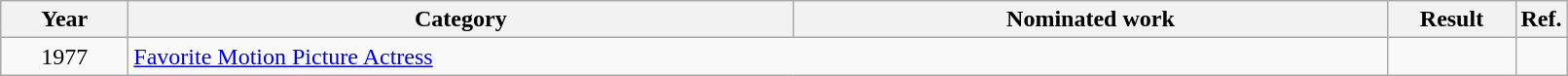<table class=wikitable>
<tr>
<th scope="col" style="width:5em;">Year</th>
<th scope="col" style="width:28em;">Category</th>
<th scope="col" style="width:25em;">Nominated work</th>
<th scope="col" style="width:5em;">Result</th>
<th>Ref.</th>
</tr>
<tr>
<td style="text-align:center;">1977</td>
<td colspan=2><a href='#'>Favorite Motion Picture Actress</a></td>
<td></td>
<td></td>
</tr>
</table>
